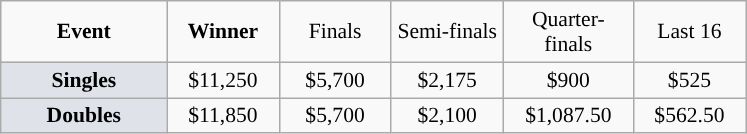<table class=wikitable style="font-size:90%;text-align:center">
<tr>
<td style="width:104px;"><strong>Event</strong></td>
<td style="width:68px;"><strong>Winner</strong></td>
<td style="width:68px;">Finals</td>
<td style="width:68px;">Semi-finals</td>
<td style="width:80px;">Quarter-finals</td>
<td style="width:68px;">Last 16</td>
</tr>
<tr>
<td style="background:#dfe2e9;"><strong>Singles</strong></td>
<td>$11,250</td>
<td>$5,700</td>
<td>$2,175</td>
<td>$900</td>
<td>$525</td>
</tr>
<tr>
<td style="background:#dfe2e9;"><strong>Doubles</strong></td>
<td>$11,850</td>
<td>$5,700</td>
<td>$2,100</td>
<td>$1,087.50</td>
<td>$562.50</td>
</tr>
</table>
